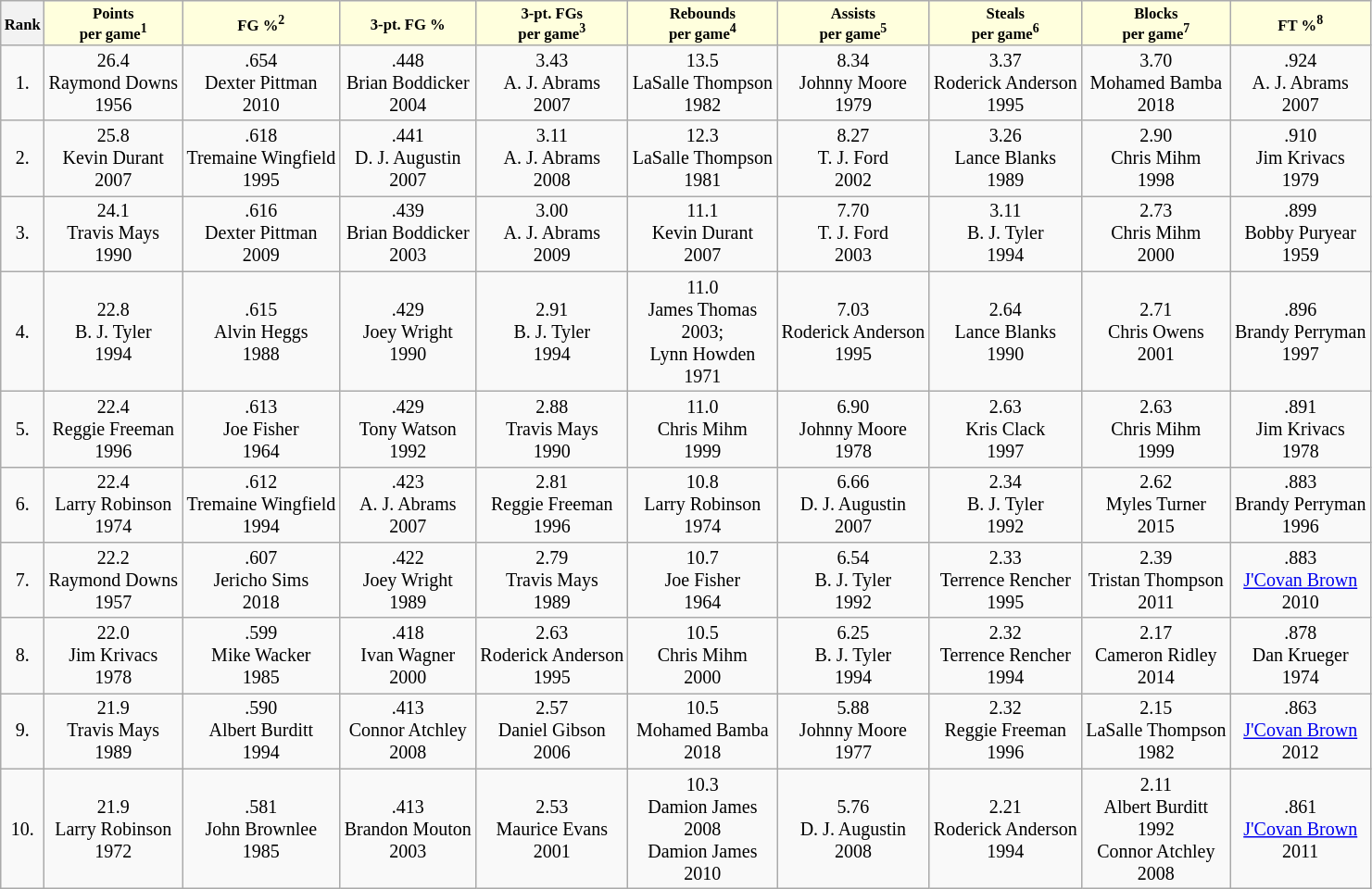<table class="wikitable mw-collapsible" style="text-align:center; font-size:smaller;">
<tr style="text-align:center; font-size:smaller;">
<th>Rank</th>
<th style="background: #ffffdd;">Points<br>per game<sup>1</sup></th>
<th style="background: #ffffdd;">FG %<sup>2</sup></th>
<th style="background: #ffffdd;">3-pt. FG %</th>
<th style="background: #ffffdd;">3-pt. FGs<br>per game<sup>3</sup></th>
<th style="background: #ffffdd;">Rebounds<br>per game<sup>4</sup></th>
<th style="background: #ffffdd;">Assists<br>per game<sup>5</sup></th>
<th style="background: #ffffdd;">Steals<br>per game<sup>6</sup></th>
<th style="background: #ffffdd;">Blocks<br>per game<sup>7</sup></th>
<th style="background: #ffffdd;">FT %<sup>8</sup></th>
</tr>
<tr style="text-align:center;">
<td>1.</td>
<td>26.4<br>Raymond Downs<br>1956</td>
<td>.654<br>Dexter Pittman<br>2010</td>
<td>.448<br>Brian Boddicker<br>2004</td>
<td>3.43<br>A. J. Abrams<br>2007</td>
<td>13.5<br>LaSalle Thompson<br>1982</td>
<td>8.34<br>Johnny Moore<br>1979</td>
<td>3.37<br>Roderick Anderson<br>1995</td>
<td>3.70<br>Mohamed Bamba<br>2018</td>
<td>.924<br>A. J. Abrams<br>2007</td>
</tr>
<tr style="text-align:center;">
<td>2.</td>
<td>25.8<br>Kevin Durant<br>2007</td>
<td>.618<br>Tremaine Wingfield<br>1995</td>
<td>.441<br>D. J. Augustin<br>2007</td>
<td>3.11<br>A. J. Abrams<br>2008</td>
<td>12.3<br>LaSalle Thompson<br>1981</td>
<td>8.27<br>T. J. Ford<br>2002</td>
<td>3.26<br>Lance Blanks<br>1989</td>
<td>2.90<br>Chris Mihm<br>1998</td>
<td>.910<br>Jim Krivacs<br>1979</td>
</tr>
<tr style="text-align:center;">
<td>3.</td>
<td>24.1<br>Travis Mays<br>1990</td>
<td>.616<br>Dexter Pittman<br>2009</td>
<td>.439<br>Brian Boddicker<br>2003</td>
<td>3.00<br>A. J. Abrams<br>2009</td>
<td>11.1<br>Kevin Durant<br>2007</td>
<td>7.70<br>T. J. Ford<br>2003</td>
<td>3.11<br>B. J. Tyler<br>1994</td>
<td>2.73<br>Chris Mihm<br>2000</td>
<td>.899<br>Bobby Puryear<br>1959</td>
</tr>
<tr style="text-align:center;">
<td>4.</td>
<td>22.8<br>B. J. Tyler<br>1994</td>
<td>.615<br>Alvin Heggs<br>1988</td>
<td>.429<br>Joey Wright<br>1990</td>
<td>2.91<br>B. J. Tyler<br>1994</td>
<td>11.0<br>James Thomas<br>2003;<br>Lynn Howden<br>1971</td>
<td>7.03<br>Roderick Anderson<br>1995</td>
<td>2.64<br>Lance Blanks<br>1990</td>
<td>2.71<br>Chris Owens<br>2001</td>
<td>.896<br>Brandy Perryman<br>1997</td>
</tr>
<tr style="text-align:center;">
<td>5.</td>
<td>22.4<br>Reggie Freeman<br>1996</td>
<td>.613<br>Joe Fisher<br>1964</td>
<td>.429<br>Tony Watson<br>1992</td>
<td>2.88<br>Travis Mays<br>1990</td>
<td>11.0<br>Chris Mihm<br>1999</td>
<td>6.90<br>Johnny Moore<br>1978</td>
<td>2.63<br>Kris Clack<br>1997</td>
<td>2.63<br>Chris Mihm<br>1999</td>
<td>.891<br>Jim Krivacs<br>1978</td>
</tr>
<tr style="text-align:center;">
<td>6.</td>
<td>22.4<br>Larry Robinson<br>1974</td>
<td>.612<br>Tremaine Wingfield<br>1994</td>
<td>.423<br>A. J. Abrams<br>2007</td>
<td>2.81<br>Reggie Freeman<br>1996</td>
<td>10.8<br>Larry Robinson<br>1974</td>
<td>6.66<br>D. J. Augustin<br>2007</td>
<td>2.34<br>B. J. Tyler<br>1992</td>
<td>2.62<br>Myles Turner<br>2015</td>
<td>.883<br>Brandy Perryman<br>1996</td>
</tr>
<tr style="text-align:center;">
<td>7.</td>
<td>22.2<br>Raymond Downs<br>1957</td>
<td>.607<br>Jericho Sims<br>2018</td>
<td>.422<br>Joey Wright<br>1989</td>
<td>2.79<br>Travis Mays<br>1989</td>
<td>10.7<br>Joe Fisher<br>1964</td>
<td>6.54<br>B. J. Tyler<br>1992</td>
<td>2.33<br>Terrence Rencher<br>1995</td>
<td>2.39<br>Tristan Thompson<br>2011</td>
<td>.883<br><a href='#'>J'Covan Brown</a><br>2010</td>
</tr>
<tr style="text-align:center;">
<td>8.</td>
<td>22.0<br>Jim Krivacs<br>1978</td>
<td>.599<br>Mike Wacker<br>1985</td>
<td>.418<br>Ivan Wagner<br>2000</td>
<td>2.63<br>Roderick Anderson<br>1995</td>
<td>10.5<br>Chris Mihm<br>2000</td>
<td>6.25<br>B. J. Tyler<br>1994</td>
<td>2.32<br>Terrence Rencher<br>1994</td>
<td>2.17<br>Cameron Ridley<br>2014</td>
<td>.878<br>Dan Krueger<br>1974</td>
</tr>
<tr style="text-align:center;">
<td>9.</td>
<td>21.9<br>Travis Mays<br>1989</td>
<td>.590<br>Albert Burditt<br>1994</td>
<td>.413<br>Connor Atchley<br>2008</td>
<td>2.57<br>Daniel Gibson<br>2006</td>
<td>10.5<br>Mohamed Bamba<br>2018</td>
<td>5.88<br>Johnny Moore<br>1977</td>
<td>2.32<br>Reggie Freeman<br>1996</td>
<td>2.15<br>LaSalle Thompson<br>1982</td>
<td>.863<br><a href='#'>J'Covan Brown</a><br>2012</td>
</tr>
<tr style="text-align:center;">
<td>10.</td>
<td>21.9<br>Larry Robinson<br>1972</td>
<td>.581<br>John Brownlee<br>1985</td>
<td>.413<br>Brandon Mouton<br>2003</td>
<td>2.53<br>Maurice Evans<br>2001</td>
<td>10.3<br>Damion James<br>2008 <br>Damion James<br>2010</td>
<td>5.76<br>D. J. Augustin<br>2008</td>
<td>2.21<br>Roderick Anderson<br>1994</td>
<td>2.11<br>Albert Burditt<br>1992<br>Connor Atchley<br>2008</td>
<td>.861<br><a href='#'>J'Covan Brown</a><br>2011</td>
</tr>
</table>
